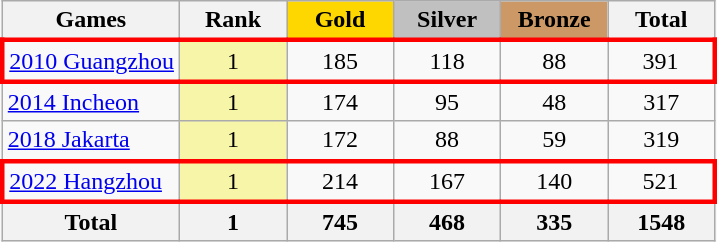<table class="wikitable sortable" style="margin-top:0em; text-align:center; font-size:100%;">
<tr>
<th>Games</th>
<th style="width:4em;">Rank</th>
<th style="background:gold; width:4em;"><strong>Gold</strong></th>
<th style="background:silver; width:4em;"><strong>Silver</strong></th>
<th style="background:#cc9966; width:4em;"><strong>Bronze</strong></th>
<th style="width:4em;">Total</th>
</tr>
<tr style="border: 3px solid red">
<td align=left><a href='#'>2010 Guangzhou</a></td>
<td bgcolor=f7f6a8>1</td>
<td>185</td>
<td>118</td>
<td>88</td>
<td>391</td>
</tr>
<tr>
<td align=left><a href='#'>2014 Incheon</a></td>
<td bgcolor=f7f6a8>1</td>
<td>174</td>
<td>95</td>
<td>48</td>
<td>317</td>
</tr>
<tr>
<td align=left><a href='#'>2018 Jakarta</a></td>
<td bgcolor=f7f6a8>1</td>
<td>172</td>
<td>88</td>
<td>59</td>
<td>319</td>
</tr>
<tr style="border: 3px solid red">
<td align=left><a href='#'>2022 Hangzhou</a></td>
<td bgcolor=f7f6a8>1</td>
<td>214</td>
<td>167</td>
<td>140</td>
<td>521</td>
</tr>
<tr>
<th>Total</th>
<th>1</th>
<th>745</th>
<th>468</th>
<th>335</th>
<th>1548</th>
</tr>
</table>
